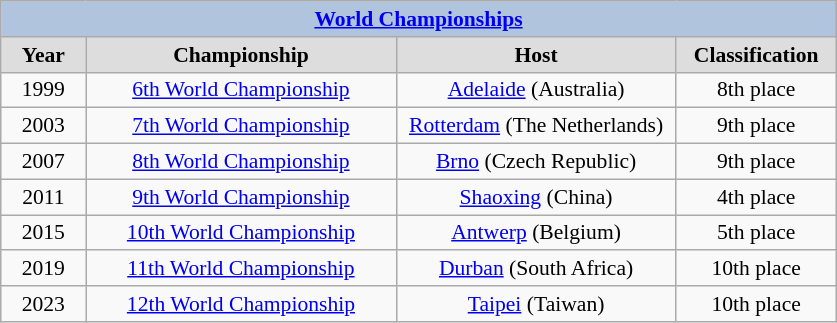<table class="wikitable" style=font-size:90%>
<tr align=center style="background:#B0C4DE;">
<td colspan=4><strong><a href='#'>World Championships</a></strong></td>
</tr>
<tr align=center bgcolor="#dddddd">
<td width=50><strong>Year</strong></td>
<td width=200><strong>Championship</strong></td>
<td width=180><strong>Host</strong></td>
<td width=100><strong>Classification</strong></td>
</tr>
<tr align=center>
<td>1999</td>
<td><a href='#'>6th World Championship</a></td>
<td><a href='#'>Adelaide</a> (Australia)</td>
<td>8th place</td>
</tr>
<tr align=center>
<td>2003</td>
<td><a href='#'>7th World Championship</a></td>
<td><a href='#'>Rotterdam</a> (The Netherlands)</td>
<td>9th place</td>
</tr>
<tr align=center>
<td>2007</td>
<td><a href='#'>8th World Championship</a></td>
<td><a href='#'>Brno</a> (Czech Republic)</td>
<td>9th place</td>
</tr>
<tr align=center>
<td>2011</td>
<td><a href='#'>9th World Championship</a></td>
<td><a href='#'>Shaoxing</a> (China)</td>
<td>4th place</td>
</tr>
<tr align=center>
<td>2015</td>
<td><a href='#'>10th World Championship</a></td>
<td><a href='#'>Antwerp</a> (Belgium)</td>
<td>5th place</td>
</tr>
<tr align=center>
<td>2019</td>
<td><a href='#'> 11th World Championship</a></td>
<td><a href='#'>Durban</a> (South Africa)</td>
<td>10th place</td>
</tr>
<tr align=center>
<td>2023</td>
<td><a href='#'>12th World Championship</a></td>
<td><a href='#'>Taipei</a> (Taiwan)</td>
<td>10th place</td>
</tr>
</table>
